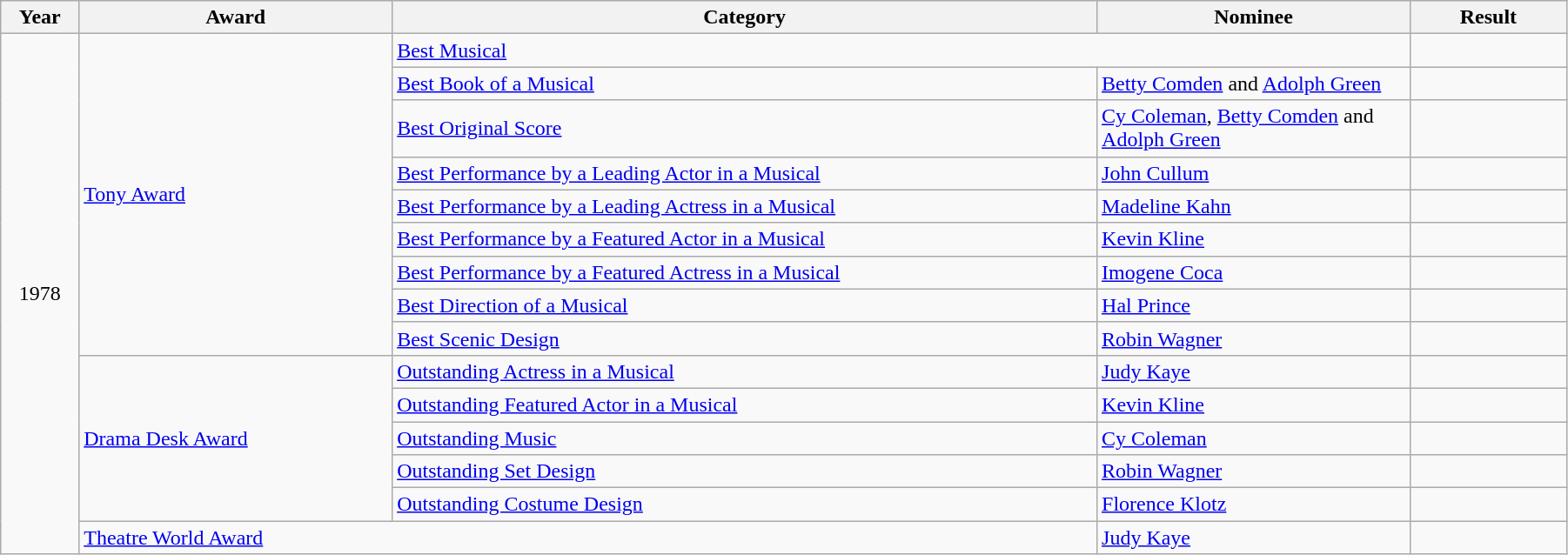<table class="wikitable" width="95%">
<tr>
<th width="5%">Year</th>
<th width="20%">Award</th>
<th width="45%">Category</th>
<th width="20%">Nominee</th>
<th width="10%">Result</th>
</tr>
<tr>
<td rowspan="15" align="center">1978</td>
<td rowspan="9"><a href='#'>Tony Award</a></td>
<td colspan="2"><a href='#'>Best Musical</a></td>
<td></td>
</tr>
<tr>
<td><a href='#'>Best Book of a Musical</a></td>
<td><a href='#'>Betty Comden</a> and <a href='#'>Adolph Green</a></td>
<td></td>
</tr>
<tr>
<td><a href='#'>Best Original Score</a></td>
<td><a href='#'>Cy Coleman</a>, <a href='#'>Betty Comden</a> and <a href='#'>Adolph Green</a></td>
<td></td>
</tr>
<tr>
<td><a href='#'>Best Performance by a Leading Actor in a Musical</a></td>
<td><a href='#'>John Cullum</a></td>
<td></td>
</tr>
<tr>
<td><a href='#'>Best Performance by a Leading Actress in a Musical</a></td>
<td><a href='#'>Madeline Kahn</a></td>
<td></td>
</tr>
<tr>
<td><a href='#'>Best Performance by a Featured Actor in a Musical</a></td>
<td><a href='#'>Kevin Kline</a></td>
<td></td>
</tr>
<tr>
<td><a href='#'>Best Performance by a Featured Actress in a Musical</a></td>
<td><a href='#'>Imogene Coca</a></td>
<td></td>
</tr>
<tr>
<td><a href='#'>Best Direction of a Musical</a></td>
<td><a href='#'>Hal Prince</a></td>
<td></td>
</tr>
<tr>
<td><a href='#'>Best Scenic Design</a></td>
<td><a href='#'>Robin Wagner</a></td>
<td></td>
</tr>
<tr>
<td rowspan="5"><a href='#'>Drama Desk Award</a></td>
<td><a href='#'>Outstanding Actress in a Musical</a></td>
<td><a href='#'>Judy Kaye</a></td>
<td></td>
</tr>
<tr>
<td><a href='#'>Outstanding Featured Actor in a Musical</a></td>
<td><a href='#'>Kevin Kline</a></td>
<td></td>
</tr>
<tr>
<td><a href='#'>Outstanding Music</a></td>
<td><a href='#'>Cy Coleman</a></td>
<td></td>
</tr>
<tr>
<td><a href='#'>Outstanding Set Design</a></td>
<td><a href='#'>Robin Wagner</a></td>
<td></td>
</tr>
<tr>
<td><a href='#'>Outstanding Costume Design</a></td>
<td><a href='#'>Florence Klotz</a></td>
<td></td>
</tr>
<tr>
<td colspan="2"><a href='#'>Theatre World Award</a></td>
<td><a href='#'>Judy Kaye</a></td>
<td></td>
</tr>
</table>
